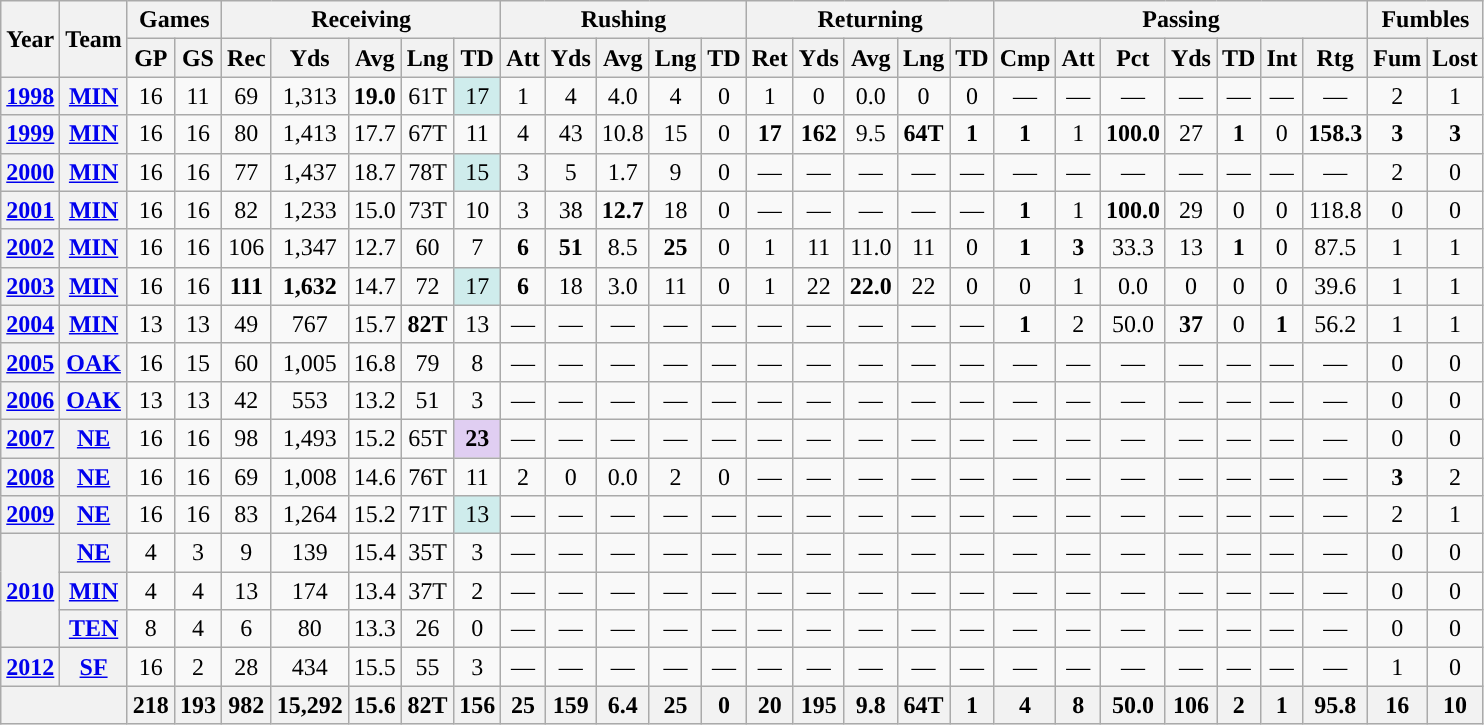<table class="wikitable" style="text-align:center;">
<tr>
<th rowspan="2">Year</th>
<th rowspan="2">Team</th>
<th colspan="2">Games</th>
<th colspan="5">Receiving</th>
<th colspan="5">Rushing</th>
<th colspan="5">Returning</th>
<th colspan="7">Passing</th>
<th colspan="2">Fumbles</th>
</tr>
<tr>
<th>GP</th>
<th>GS</th>
<th>Rec</th>
<th>Yds</th>
<th>Avg</th>
<th>Lng</th>
<th>TD</th>
<th>Att</th>
<th>Yds</th>
<th>Avg</th>
<th>Lng</th>
<th>TD</th>
<th>Ret</th>
<th>Yds</th>
<th>Avg</th>
<th>Lng</th>
<th>TD</th>
<th>Cmp</th>
<th>Att</th>
<th>Pct</th>
<th>Yds</th>
<th>TD</th>
<th>Int</th>
<th>Rtg</th>
<th>Fum</th>
<th>Lost</th>
</tr>
<tr>
<th><a href='#'>1998</a></th>
<th><a href='#'>MIN</a></th>
<td>16</td>
<td>11</td>
<td>69</td>
<td>1,313</td>
<td><strong>19.0</strong></td>
<td>61T</td>
<td style="background:#cfecec;">17</td>
<td>1</td>
<td>4</td>
<td>4.0</td>
<td>4</td>
<td>0</td>
<td>1</td>
<td>0</td>
<td>0.0</td>
<td>0</td>
<td>0</td>
<td>—</td>
<td>—</td>
<td>—</td>
<td>—</td>
<td>—</td>
<td>—</td>
<td>—</td>
<td>2</td>
<td>1</td>
</tr>
<tr>
<th><a href='#'>1999</a></th>
<th><a href='#'>MIN</a></th>
<td>16</td>
<td>16</td>
<td>80</td>
<td>1,413</td>
<td>17.7</td>
<td>67T</td>
<td>11</td>
<td>4</td>
<td>43</td>
<td>10.8</td>
<td>15</td>
<td>0</td>
<td><strong>17</strong></td>
<td><strong>162</strong></td>
<td>9.5</td>
<td><strong>64T</strong></td>
<td><strong>1</strong></td>
<td><strong>1</strong></td>
<td>1</td>
<td><strong>100.0</strong></td>
<td>27</td>
<td><strong>1</strong></td>
<td>0</td>
<td><strong>158.3</strong></td>
<td><strong>3</strong></td>
<td><strong>3</strong></td>
</tr>
<tr>
<th><a href='#'>2000</a></th>
<th><a href='#'>MIN</a></th>
<td>16</td>
<td>16</td>
<td>77</td>
<td>1,437</td>
<td>18.7</td>
<td>78T</td>
<td style="background:#cfecec;">15</td>
<td>3</td>
<td>5</td>
<td>1.7</td>
<td>9</td>
<td>0</td>
<td>—</td>
<td>—</td>
<td>—</td>
<td>—</td>
<td>—</td>
<td>—</td>
<td>—</td>
<td>—</td>
<td>—</td>
<td>—</td>
<td>—</td>
<td>—</td>
<td>2</td>
<td>0</td>
</tr>
<tr>
<th><a href='#'>2001</a></th>
<th><a href='#'>MIN</a></th>
<td>16</td>
<td>16</td>
<td>82</td>
<td>1,233</td>
<td>15.0</td>
<td>73T</td>
<td>10</td>
<td>3</td>
<td>38</td>
<td><strong>12.7</strong></td>
<td>18</td>
<td>0</td>
<td>—</td>
<td>—</td>
<td>—</td>
<td>—</td>
<td>—</td>
<td><strong>1</strong></td>
<td>1</td>
<td><strong>100.0</strong></td>
<td>29</td>
<td>0</td>
<td>0</td>
<td>118.8</td>
<td>0</td>
<td>0</td>
</tr>
<tr>
<th><a href='#'>2002</a></th>
<th><a href='#'>MIN</a></th>
<td>16</td>
<td>16</td>
<td>106</td>
<td>1,347</td>
<td>12.7</td>
<td>60</td>
<td>7</td>
<td><strong>6</strong></td>
<td><strong>51</strong></td>
<td>8.5</td>
<td><strong>25</strong></td>
<td>0</td>
<td>1</td>
<td>11</td>
<td>11.0</td>
<td>11</td>
<td>0</td>
<td><strong>1</strong></td>
<td><strong>3</strong></td>
<td>33.3</td>
<td>13</td>
<td><strong>1</strong></td>
<td>0</td>
<td>87.5</td>
<td>1</td>
<td>1</td>
</tr>
<tr>
<th><a href='#'>2003</a></th>
<th><a href='#'>MIN</a></th>
<td>16</td>
<td>16</td>
<td><strong>111</strong></td>
<td><strong>1,632</strong></td>
<td>14.7</td>
<td>72</td>
<td style="background:#cfecec;">17</td>
<td><strong>6</strong></td>
<td>18</td>
<td>3.0</td>
<td>11</td>
<td>0</td>
<td>1</td>
<td>22</td>
<td><strong>22.0</strong></td>
<td>22</td>
<td>0</td>
<td>0</td>
<td>1</td>
<td>0.0</td>
<td>0</td>
<td>0</td>
<td>0</td>
<td>39.6</td>
<td>1</td>
<td>1</td>
</tr>
<tr>
<th><a href='#'>2004</a></th>
<th><a href='#'>MIN</a></th>
<td>13</td>
<td>13</td>
<td>49</td>
<td>767</td>
<td>15.7</td>
<td><strong>82T</strong></td>
<td>13</td>
<td>—</td>
<td>—</td>
<td>—</td>
<td>—</td>
<td>—</td>
<td>—</td>
<td>—</td>
<td>—</td>
<td>—</td>
<td>—</td>
<td><strong>1</strong></td>
<td>2</td>
<td>50.0</td>
<td><strong>37</strong></td>
<td>0</td>
<td><strong>1</strong></td>
<td>56.2</td>
<td>1</td>
<td>1</td>
</tr>
<tr>
<th><a href='#'>2005</a></th>
<th><a href='#'>OAK</a></th>
<td>16</td>
<td>15</td>
<td>60</td>
<td>1,005</td>
<td>16.8</td>
<td>79</td>
<td>8</td>
<td>—</td>
<td>—</td>
<td>—</td>
<td>—</td>
<td>—</td>
<td>—</td>
<td>—</td>
<td>—</td>
<td>—</td>
<td>—</td>
<td>—</td>
<td>—</td>
<td>—</td>
<td>—</td>
<td>—</td>
<td>—</td>
<td>—</td>
<td>0</td>
<td>0</td>
</tr>
<tr>
<th><a href='#'>2006</a></th>
<th><a href='#'>OAK</a></th>
<td>13</td>
<td>13</td>
<td>42</td>
<td>553</td>
<td>13.2</td>
<td>51</td>
<td>3</td>
<td>—</td>
<td>—</td>
<td>—</td>
<td>—</td>
<td>—</td>
<td>—</td>
<td>—</td>
<td>—</td>
<td>—</td>
<td>—</td>
<td>—</td>
<td>—</td>
<td>—</td>
<td>—</td>
<td>—</td>
<td>—</td>
<td>—</td>
<td>0</td>
<td>0</td>
</tr>
<tr>
<th><a href='#'>2007</a></th>
<th><a href='#'>NE</a></th>
<td>16</td>
<td>16</td>
<td>98</td>
<td>1,493</td>
<td>15.2</td>
<td>65T</td>
<td style="background:#e0cef2;"><strong>23</strong></td>
<td>—</td>
<td>—</td>
<td>—</td>
<td>—</td>
<td>—</td>
<td>—</td>
<td>—</td>
<td>—</td>
<td>—</td>
<td>—</td>
<td>—</td>
<td>—</td>
<td>—</td>
<td>—</td>
<td>—</td>
<td>—</td>
<td>—</td>
<td>0</td>
<td>0</td>
</tr>
<tr>
<th><a href='#'>2008</a></th>
<th><a href='#'>NE</a></th>
<td>16</td>
<td>16</td>
<td>69</td>
<td>1,008</td>
<td>14.6</td>
<td>76T</td>
<td>11</td>
<td>2</td>
<td>0</td>
<td>0.0</td>
<td>2</td>
<td>0</td>
<td>—</td>
<td>—</td>
<td>—</td>
<td>—</td>
<td>—</td>
<td>—</td>
<td>—</td>
<td>—</td>
<td>—</td>
<td>—</td>
<td>—</td>
<td>—</td>
<td><strong>3</strong></td>
<td>2</td>
</tr>
<tr>
<th><a href='#'>2009</a></th>
<th><a href='#'>NE</a></th>
<td>16</td>
<td>16</td>
<td>83</td>
<td>1,264</td>
<td>15.2</td>
<td>71T</td>
<td style="background:#cfecec;">13</td>
<td>—</td>
<td>—</td>
<td>—</td>
<td>—</td>
<td>—</td>
<td>—</td>
<td>—</td>
<td>—</td>
<td>—</td>
<td>—</td>
<td>—</td>
<td>—</td>
<td>—</td>
<td>—</td>
<td>—</td>
<td>—</td>
<td>—</td>
<td>2</td>
<td>1</td>
</tr>
<tr>
<th rowspan="3"><a href='#'>2010</a></th>
<th><a href='#'>NE</a></th>
<td>4</td>
<td>3</td>
<td>9</td>
<td>139</td>
<td>15.4</td>
<td>35T</td>
<td>3</td>
<td>—</td>
<td>—</td>
<td>—</td>
<td>—</td>
<td>—</td>
<td>—</td>
<td>—</td>
<td>—</td>
<td>—</td>
<td>—</td>
<td>—</td>
<td>—</td>
<td>—</td>
<td>—</td>
<td>—</td>
<td>—</td>
<td>—</td>
<td>0</td>
<td>0</td>
</tr>
<tr>
<th><a href='#'>MIN</a></th>
<td>4</td>
<td>4</td>
<td>13</td>
<td>174</td>
<td>13.4</td>
<td>37T</td>
<td>2</td>
<td>—</td>
<td>—</td>
<td>—</td>
<td>—</td>
<td>—</td>
<td>—</td>
<td>—</td>
<td>—</td>
<td>—</td>
<td>—</td>
<td>—</td>
<td>—</td>
<td>—</td>
<td>—</td>
<td>—</td>
<td>—</td>
<td>—</td>
<td>0</td>
<td>0</td>
</tr>
<tr>
<th><a href='#'>TEN</a></th>
<td>8</td>
<td>4</td>
<td>6</td>
<td>80</td>
<td>13.3</td>
<td>26</td>
<td>0</td>
<td>—</td>
<td>—</td>
<td>—</td>
<td>—</td>
<td>—</td>
<td>—</td>
<td>—</td>
<td>—</td>
<td>—</td>
<td>—</td>
<td>—</td>
<td>—</td>
<td>—</td>
<td>—</td>
<td>—</td>
<td>—</td>
<td>—</td>
<td>0</td>
<td>0</td>
</tr>
<tr>
<th><a href='#'>2012</a></th>
<th><a href='#'>SF</a></th>
<td>16</td>
<td>2</td>
<td>28</td>
<td>434</td>
<td>15.5</td>
<td>55</td>
<td>3</td>
<td>—</td>
<td>—</td>
<td>—</td>
<td>—</td>
<td>—</td>
<td>—</td>
<td>—</td>
<td>—</td>
<td>—</td>
<td>—</td>
<td>—</td>
<td>—</td>
<td>—</td>
<td>—</td>
<td>—</td>
<td>—</td>
<td>—</td>
<td>1</td>
<td>0</td>
</tr>
<tr>
<th colspan="2"></th>
<th>218</th>
<th>193</th>
<th>982</th>
<th>15,292</th>
<th>15.6</th>
<th>82T</th>
<th>156</th>
<th>25</th>
<th>159</th>
<th>6.4</th>
<th>25</th>
<th>0</th>
<th>20</th>
<th>195</th>
<th>9.8</th>
<th>64T</th>
<th>1</th>
<th>4</th>
<th>8</th>
<th>50.0</th>
<th>106</th>
<th>2</th>
<th>1</th>
<th>95.8</th>
<th>16</th>
<th>10</th>
</tr>
</table>
